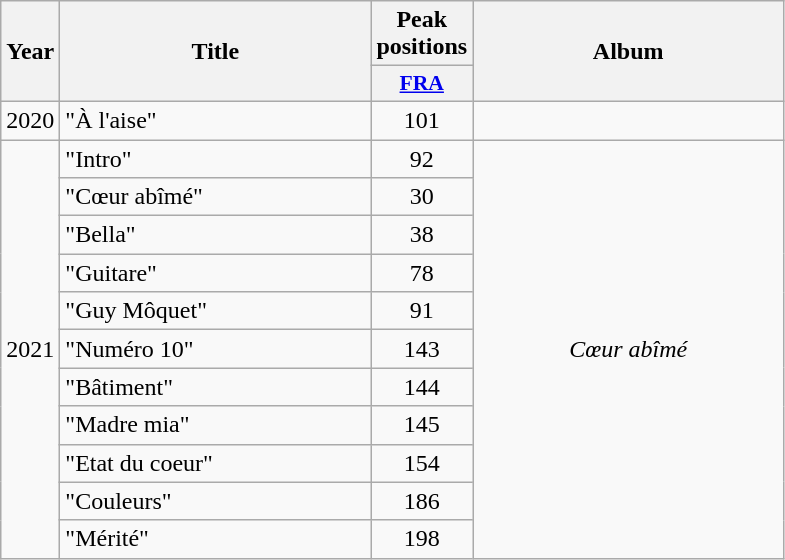<table class="wikitable">
<tr>
<th align="center" rowspan="2" width="10">Year</th>
<th align="center" rowspan="2" width="200">Title</th>
<th align="center" colspan="1" width="20">Peak positions</th>
<th align="center" rowspan="2" width="200">Album</th>
</tr>
<tr>
<th scope="col" style="width:3em;font-size:90%;"><a href='#'>FRA</a><br></th>
</tr>
<tr>
<td style="text-align:center;">2020</td>
<td>"À l'aise"</td>
<td style="text-align:center;">101</td>
<td style="text-align:center;"></td>
</tr>
<tr>
<td style="text-align:center;" rowspan=11>2021</td>
<td>"Intro"</td>
<td style="text-align:center;">92</td>
<td style="text-align:center;" rowspan=11><em>Cœur abîmé</em></td>
</tr>
<tr>
<td>"Cœur abîmé"</td>
<td style="text-align:center;">30</td>
</tr>
<tr>
<td>"Bella"</td>
<td style="text-align:center;">38</td>
</tr>
<tr>
<td>"Guitare"</td>
<td style="text-align:center;">78</td>
</tr>
<tr>
<td>"Guy Môquet"</td>
<td style="text-align:center;">91</td>
</tr>
<tr>
<td>"Numéro 10"</td>
<td style="text-align:center;">143</td>
</tr>
<tr>
<td>"Bâtiment"</td>
<td style="text-align:center;">144</td>
</tr>
<tr>
<td>"Madre mia"</td>
<td style="text-align:center;">145</td>
</tr>
<tr>
<td>"Etat du coeur"</td>
<td style="text-align:center;">154</td>
</tr>
<tr>
<td>"Couleurs"</td>
<td style="text-align:center;">186</td>
</tr>
<tr>
<td>"Mérité"</td>
<td style="text-align:center;">198</td>
</tr>
</table>
